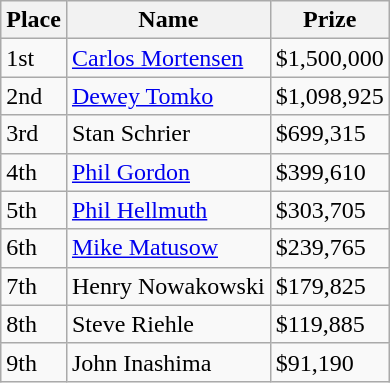<table class="wikitable">
<tr>
<th bgcolor="#FFEBAD">Place</th>
<th bgcolor="#FFEBAD">Name</th>
<th bgcolor="#FFEBAD">Prize</th>
</tr>
<tr>
<td>1st</td>
<td><a href='#'>Carlos Mortensen</a></td>
<td>$1,500,000</td>
</tr>
<tr>
<td>2nd</td>
<td><a href='#'>Dewey Tomko</a></td>
<td>$1,098,925</td>
</tr>
<tr>
<td>3rd</td>
<td>Stan Schrier</td>
<td>$699,315</td>
</tr>
<tr>
<td>4th</td>
<td><a href='#'>Phil Gordon</a></td>
<td>$399,610</td>
</tr>
<tr>
<td>5th</td>
<td><a href='#'>Phil Hellmuth</a></td>
<td>$303,705</td>
</tr>
<tr>
<td>6th</td>
<td><a href='#'>Mike Matusow</a></td>
<td>$239,765</td>
</tr>
<tr>
<td>7th</td>
<td>Henry Nowakowski</td>
<td>$179,825</td>
</tr>
<tr>
<td>8th</td>
<td>Steve Riehle</td>
<td>$119,885</td>
</tr>
<tr>
<td>9th</td>
<td>John Inashima</td>
<td>$91,190</td>
</tr>
</table>
